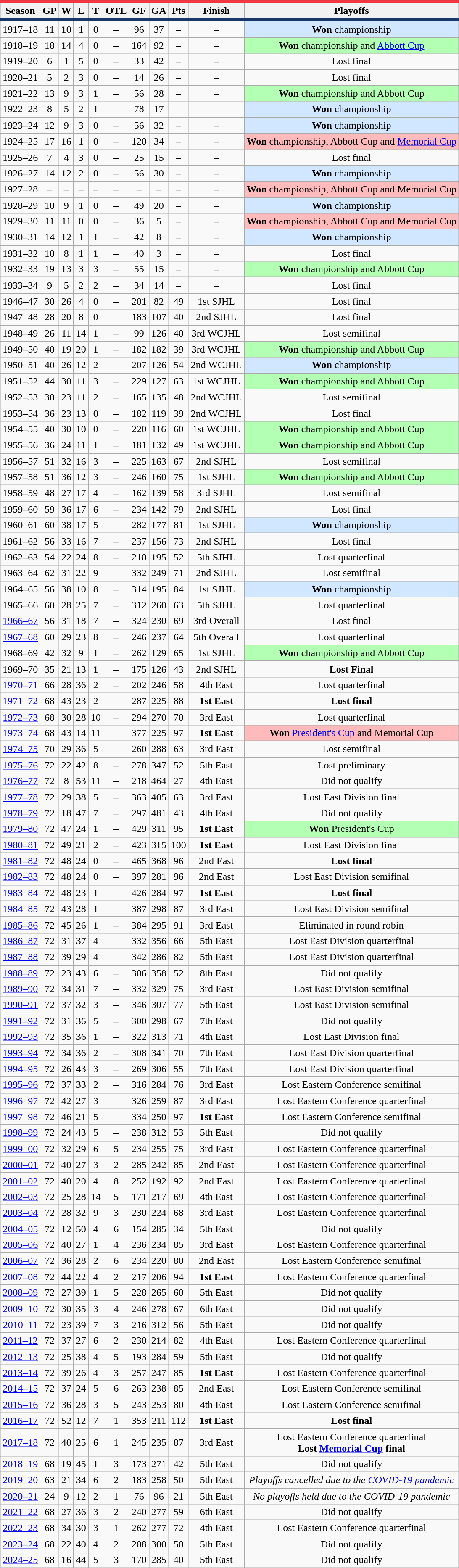<table class="wikitable">
<tr style="text-align:center; background:#dddddd; border-top:#EF3841 5px solid; border-bottom:#193768 5px solid;">
<th>Season</th>
<th>GP</th>
<th>W</th>
<th>L</th>
<th>T</th>
<th>OTL</th>
<th>GF</th>
<th>GA</th>
<th>Pts</th>
<th>Finish</th>
<th>Playoffs</th>
</tr>
<tr align="center">
<td>1917–18</td>
<td>11</td>
<td>10</td>
<td>1</td>
<td>0</td>
<td>–</td>
<td>96</td>
<td>37</td>
<td>–</td>
<td>–</td>
<td bgcolor="#D0E7FF"><strong>Won</strong> championship</td>
</tr>
<tr align="center">
<td>1918–19</td>
<td>18</td>
<td>14</td>
<td>4</td>
<td>0</td>
<td>–</td>
<td>164</td>
<td>92</td>
<td>–</td>
<td>–</td>
<td bgcolor="#B3FFB3"><strong>Won</strong> championship and <a href='#'>Abbott Cup</a></td>
</tr>
<tr align="center">
<td>1919–20</td>
<td>6</td>
<td>1</td>
<td>5</td>
<td>0</td>
<td>–</td>
<td>33</td>
<td>42</td>
<td>–</td>
<td>–</td>
<td>Lost final</td>
</tr>
<tr align="center">
<td>1920–21</td>
<td>5</td>
<td>2</td>
<td>3</td>
<td>0</td>
<td>–</td>
<td>14</td>
<td>26</td>
<td>–</td>
<td>–</td>
<td>Lost final</td>
</tr>
<tr align="center">
<td>1921–22</td>
<td>13</td>
<td>9</td>
<td>3</td>
<td>1</td>
<td>–</td>
<td>56</td>
<td>28</td>
<td>–</td>
<td>–</td>
<td bgcolor="#B3FFB3"><strong>Won</strong> championship and Abbott Cup</td>
</tr>
<tr align="center">
<td>1922–23</td>
<td>8</td>
<td>5</td>
<td>2</td>
<td>1</td>
<td>–</td>
<td>78</td>
<td>17</td>
<td>–</td>
<td>–</td>
<td bgcolor="#D0E7FF"><strong>Won</strong> championship</td>
</tr>
<tr align="center">
<td>1923–24</td>
<td>12</td>
<td>9</td>
<td>3</td>
<td>0</td>
<td>–</td>
<td>56</td>
<td>32</td>
<td>–</td>
<td>–</td>
<td bgcolor="#D0E7FF"><strong>Won</strong> championship</td>
</tr>
<tr align="center">
<td>1924–25</td>
<td>17</td>
<td>16</td>
<td>1</td>
<td>0</td>
<td>–</td>
<td>120</td>
<td>34</td>
<td>–</td>
<td>–</td>
<td bgcolor="#FFBBBB"><strong>Won</strong> championship, Abbott Cup and <a href='#'>Memorial Cup</a></td>
</tr>
<tr align="center">
<td>1925–26</td>
<td>7</td>
<td>4</td>
<td>3</td>
<td>0</td>
<td>–</td>
<td>25</td>
<td>15</td>
<td>–</td>
<td>–</td>
<td>Lost final</td>
</tr>
<tr align="center">
<td>1926–27</td>
<td>14</td>
<td>12</td>
<td>2</td>
<td>0</td>
<td>–</td>
<td>56</td>
<td>30</td>
<td>–</td>
<td>–</td>
<td bgcolor="#D0E7FF"><strong>Won</strong> championship</td>
</tr>
<tr align="center">
<td>1927–28</td>
<td>–</td>
<td>–</td>
<td>–</td>
<td>–</td>
<td>–</td>
<td>–</td>
<td>–</td>
<td>–</td>
<td>–</td>
<td bgcolor="#FFBBBB"><strong>Won</strong> championship, Abbott Cup and Memorial Cup</td>
</tr>
<tr align="center">
<td>1928–29</td>
<td>10</td>
<td>9</td>
<td>1</td>
<td>0</td>
<td>–</td>
<td>49</td>
<td>20</td>
<td>–</td>
<td>–</td>
<td bgcolor="#D0E7FF"><strong>Won</strong> championship</td>
</tr>
<tr align="center">
<td>1929–30</td>
<td>11</td>
<td>11</td>
<td>0</td>
<td>0</td>
<td>–</td>
<td>36</td>
<td>5</td>
<td>–</td>
<td>–</td>
<td bgcolor="#FFBBBB"><strong>Won</strong> championship, Abbott Cup and Memorial Cup</td>
</tr>
<tr align="center">
<td>1930–31</td>
<td>14</td>
<td>12</td>
<td>1</td>
<td>1</td>
<td>–</td>
<td>42</td>
<td>8</td>
<td>–</td>
<td>–</td>
<td bgcolor="#D0E7FF"><strong>Won</strong> championship</td>
</tr>
<tr align="center">
<td>1931–32</td>
<td>10</td>
<td>8</td>
<td>1</td>
<td>1</td>
<td>–</td>
<td>40</td>
<td>3</td>
<td>–</td>
<td>–</td>
<td>Lost final</td>
</tr>
<tr align="center">
<td>1932–33</td>
<td>19</td>
<td>13</td>
<td>3</td>
<td>3</td>
<td>–</td>
<td>55</td>
<td>15</td>
<td>–</td>
<td>–</td>
<td bgcolor="#B3FFB3"><strong>Won</strong> championship and Abbott Cup</td>
</tr>
<tr align="center">
<td>1933–34</td>
<td>9</td>
<td>5</td>
<td>2</td>
<td>2</td>
<td>–</td>
<td>34</td>
<td>14</td>
<td>–</td>
<td>–</td>
<td>Lost final</td>
</tr>
<tr align="center">
<td>1946–47</td>
<td>30</td>
<td>26</td>
<td>4</td>
<td>0</td>
<td>–</td>
<td>201</td>
<td>82</td>
<td>49</td>
<td>1st SJHL</td>
<td>Lost final</td>
</tr>
<tr align="center">
<td>1947–48</td>
<td>28</td>
<td>20</td>
<td>8</td>
<td>0</td>
<td>–</td>
<td>183</td>
<td>107</td>
<td>40</td>
<td>2nd SJHL</td>
<td>Lost final</td>
</tr>
<tr align="center">
<td>1948–49</td>
<td>26</td>
<td>11</td>
<td>14</td>
<td>1</td>
<td>–</td>
<td>99</td>
<td>126</td>
<td>40</td>
<td>3rd WCJHL</td>
<td>Lost semifinal</td>
</tr>
<tr align="center">
<td>1949–50</td>
<td>40</td>
<td>19</td>
<td>20</td>
<td>1</td>
<td>–</td>
<td>182</td>
<td>182</td>
<td>39</td>
<td>3rd WCJHL</td>
<td bgcolor="#B3FFB3"><strong>Won</strong> championship and Abbott Cup</td>
</tr>
<tr align="center">
<td>1950–51</td>
<td>40</td>
<td>26</td>
<td>12</td>
<td>2</td>
<td>–</td>
<td>207</td>
<td>126</td>
<td>54</td>
<td>2nd WCJHL</td>
<td bgcolor="#D0E7FF"><strong>Won</strong> championship</td>
</tr>
<tr align="center">
<td>1951–52</td>
<td>44</td>
<td>30</td>
<td>11</td>
<td>3</td>
<td>–</td>
<td>229</td>
<td>127</td>
<td>63</td>
<td>1st WCJHL</td>
<td bgcolor="#B3FFB3"><strong>Won</strong> championship and Abbott Cup</td>
</tr>
<tr align="center">
<td>1952–53</td>
<td>30</td>
<td>23</td>
<td>11</td>
<td>2</td>
<td>–</td>
<td>165</td>
<td>135</td>
<td>48</td>
<td>2nd WCJHL</td>
<td>Lost semifinal</td>
</tr>
<tr align="center">
<td>1953–54</td>
<td>36</td>
<td>23</td>
<td>13</td>
<td>0</td>
<td>–</td>
<td>182</td>
<td>119</td>
<td>39</td>
<td>2nd WCJHL</td>
<td>Lost final</td>
</tr>
<tr align="center">
<td>1954–55</td>
<td>40</td>
<td>30</td>
<td>10</td>
<td>0</td>
<td>–</td>
<td>220</td>
<td>116</td>
<td>60</td>
<td>1st WCJHL</td>
<td bgcolor="#B3FFB3"><strong>Won</strong> championship and Abbott Cup</td>
</tr>
<tr align="center">
<td>1955–56</td>
<td>36</td>
<td>24</td>
<td>11</td>
<td>1</td>
<td>–</td>
<td>181</td>
<td>132</td>
<td>49</td>
<td>1st WCJHL</td>
<td bgcolor="#B3FFB3"><strong>Won</strong> championship and Abbott Cup</td>
</tr>
<tr align="center">
<td>1956–57</td>
<td>51</td>
<td>32</td>
<td>16</td>
<td>3</td>
<td>–</td>
<td>225</td>
<td>163</td>
<td>67</td>
<td>2nd SJHL</td>
<td>Lost semifinal</td>
</tr>
<tr align="center">
<td>1957–58</td>
<td>51</td>
<td>36</td>
<td>12</td>
<td>3</td>
<td>–</td>
<td>246</td>
<td>160</td>
<td>75</td>
<td>1st SJHL</td>
<td bgcolor="#B3FFB3"><strong>Won</strong> championship and Abbott Cup</td>
</tr>
<tr align="center">
<td>1958–59</td>
<td>48</td>
<td>27</td>
<td>17</td>
<td>4</td>
<td>–</td>
<td>162</td>
<td>139</td>
<td>58</td>
<td>3rd SJHL</td>
<td>Lost semifinal</td>
</tr>
<tr align="center">
<td>1959–60</td>
<td>59</td>
<td>36</td>
<td>17</td>
<td>6</td>
<td>–</td>
<td>234</td>
<td>142</td>
<td>79</td>
<td>2nd SJHL</td>
<td>Lost final</td>
</tr>
<tr align="center">
<td>1960–61</td>
<td>60</td>
<td>38</td>
<td>17</td>
<td>5</td>
<td>–</td>
<td>282</td>
<td>177</td>
<td>81</td>
<td>1st SJHL</td>
<td bgcolor="#D0E7FF"><strong>Won</strong> championship</td>
</tr>
<tr align="center">
<td>1961–62</td>
<td>56</td>
<td>33</td>
<td>16</td>
<td>7</td>
<td>–</td>
<td>237</td>
<td>156</td>
<td>73</td>
<td>2nd SJHL</td>
<td>Lost final</td>
</tr>
<tr align="center">
<td>1962–63</td>
<td>54</td>
<td>22</td>
<td>24</td>
<td>8</td>
<td>–</td>
<td>210</td>
<td>195</td>
<td>52</td>
<td>5th SJHL</td>
<td>Lost quarterfinal</td>
</tr>
<tr align="center">
<td>1963–64</td>
<td>62</td>
<td>31</td>
<td>22</td>
<td>9</td>
<td>–</td>
<td>332</td>
<td>249</td>
<td>71</td>
<td>2nd SJHL</td>
<td>Lost semifinal</td>
</tr>
<tr align="center">
<td>1964–65</td>
<td>56</td>
<td>38</td>
<td>10</td>
<td>8</td>
<td>–</td>
<td>314</td>
<td>195</td>
<td>84</td>
<td>1st SJHL</td>
<td bgcolor="#D0E7FF"><strong>Won</strong> championship</td>
</tr>
<tr align="center">
<td>1965–66</td>
<td>60</td>
<td>28</td>
<td>25</td>
<td>7</td>
<td>–</td>
<td>312</td>
<td>260</td>
<td>63</td>
<td>5th SJHL</td>
<td>Lost quarterfinal</td>
</tr>
<tr align="center">
<td><a href='#'>1966–67</a></td>
<td>56</td>
<td>31</td>
<td>18</td>
<td>7</td>
<td>–</td>
<td>324</td>
<td>230</td>
<td>69</td>
<td>3rd Overall</td>
<td>Lost final</td>
</tr>
<tr align="center">
<td><a href='#'>1967–68</a></td>
<td>60</td>
<td>29</td>
<td>23</td>
<td>8</td>
<td>–</td>
<td>246</td>
<td>237</td>
<td>64</td>
<td>5th Overall</td>
<td>Lost quarterfinal</td>
</tr>
<tr align="center">
<td>1968–69</td>
<td>42</td>
<td>32</td>
<td>9</td>
<td>1</td>
<td>–</td>
<td>262</td>
<td>129</td>
<td>65</td>
<td>1st SJHL</td>
<td bgcolor="#B3FFB3"><strong>Won</strong> championship and Abbott Cup</td>
</tr>
<tr align="center">
<td>1969–70</td>
<td>35</td>
<td>21</td>
<td>13</td>
<td>1</td>
<td>–</td>
<td>175</td>
<td>126</td>
<td>43</td>
<td>2nd SJHL</td>
<td><strong>Lost Final</strong></td>
</tr>
<tr align="center">
<td><a href='#'>1970–71</a></td>
<td>66</td>
<td>28</td>
<td>36</td>
<td>2</td>
<td>–</td>
<td>202</td>
<td>246</td>
<td>58</td>
<td>4th East</td>
<td>Lost quarterfinal</td>
</tr>
<tr align="center">
<td><a href='#'>1971–72</a></td>
<td>68</td>
<td>43</td>
<td>23</td>
<td>2</td>
<td>–</td>
<td>287</td>
<td>225</td>
<td>88</td>
<td><strong>1st East</strong></td>
<td><strong>Lost final</strong></td>
</tr>
<tr align="center">
<td><a href='#'>1972–73</a></td>
<td>68</td>
<td>30</td>
<td>28</td>
<td>10</td>
<td>–</td>
<td>294</td>
<td>270</td>
<td>70</td>
<td>3rd East</td>
<td>Lost quarterfinal</td>
</tr>
<tr align="center">
<td><a href='#'>1973–74</a></td>
<td>68</td>
<td>43</td>
<td>14</td>
<td>11</td>
<td>–</td>
<td>377</td>
<td>225</td>
<td>97</td>
<td><strong>1st East</strong></td>
<td bgcolor="#FFBBBB"><strong>Won</strong> <a href='#'>President's Cup</a> and Memorial Cup</td>
</tr>
<tr align="center">
<td><a href='#'>1974–75</a></td>
<td>70</td>
<td>29</td>
<td>36</td>
<td>5</td>
<td>–</td>
<td>260</td>
<td>288</td>
<td>63</td>
<td>3rd East</td>
<td>Lost semifinal</td>
</tr>
<tr align="center">
<td><a href='#'>1975–76</a></td>
<td>72</td>
<td>22</td>
<td>42</td>
<td>8</td>
<td>–</td>
<td>278</td>
<td>347</td>
<td>52</td>
<td>5th East</td>
<td>Lost preliminary</td>
</tr>
<tr align="center">
<td><a href='#'>1976–77</a></td>
<td>72</td>
<td>8</td>
<td>53</td>
<td>11</td>
<td>–</td>
<td>218</td>
<td>464</td>
<td>27</td>
<td>4th East</td>
<td>Did not qualify</td>
</tr>
<tr align="center">
<td><a href='#'>1977–78</a></td>
<td>72</td>
<td>29</td>
<td>38</td>
<td>5</td>
<td>–</td>
<td>363</td>
<td>405</td>
<td>63</td>
<td>3rd East</td>
<td>Lost East Division final</td>
</tr>
<tr align="center">
<td><a href='#'>1978–79</a></td>
<td>72</td>
<td>18</td>
<td>47</td>
<td>7</td>
<td>–</td>
<td>297</td>
<td>481</td>
<td>43</td>
<td>4th East</td>
<td>Did not qualify</td>
</tr>
<tr align="center">
<td><a href='#'>1979–80</a></td>
<td>72</td>
<td>47</td>
<td>24</td>
<td>1</td>
<td>–</td>
<td>429</td>
<td>311</td>
<td>95</td>
<td><strong>1st East</strong></td>
<td bgcolor="#B3FFB3"><strong>Won</strong> President's Cup</td>
</tr>
<tr align="center">
<td><a href='#'>1980–81</a></td>
<td>72</td>
<td>49</td>
<td>21</td>
<td>2</td>
<td>–</td>
<td>423</td>
<td>315</td>
<td>100</td>
<td><strong>1st East</strong></td>
<td>Lost East Division final</td>
</tr>
<tr align="center">
<td><a href='#'>1981–82</a></td>
<td>72</td>
<td>48</td>
<td>24</td>
<td>0</td>
<td>–</td>
<td>465</td>
<td>368</td>
<td>96</td>
<td>2nd East</td>
<td><strong>Lost final</strong></td>
</tr>
<tr align="center">
<td><a href='#'>1982–83</a></td>
<td>72</td>
<td>48</td>
<td>24</td>
<td>0</td>
<td>–</td>
<td>397</td>
<td>281</td>
<td>96</td>
<td>2nd East</td>
<td>Lost East Division semifinal</td>
</tr>
<tr align="center">
<td><a href='#'>1983–84</a></td>
<td>72</td>
<td>48</td>
<td>23</td>
<td>1</td>
<td>–</td>
<td>426</td>
<td>284</td>
<td>97</td>
<td><strong>1st East</strong></td>
<td><strong>Lost final</strong></td>
</tr>
<tr align="center">
<td><a href='#'>1984–85</a></td>
<td>72</td>
<td>43</td>
<td>28</td>
<td>1</td>
<td>–</td>
<td>387</td>
<td>298</td>
<td>87</td>
<td>3rd East</td>
<td>Lost East Division semifinal</td>
</tr>
<tr align="center">
<td><a href='#'>1985–86</a></td>
<td>72</td>
<td>45</td>
<td>26</td>
<td>1</td>
<td>–</td>
<td>384</td>
<td>295</td>
<td>91</td>
<td>3rd East</td>
<td>Eliminated in round robin</td>
</tr>
<tr align="center">
<td><a href='#'>1986–87</a></td>
<td>72</td>
<td>31</td>
<td>37</td>
<td>4</td>
<td>–</td>
<td>332</td>
<td>356</td>
<td>66</td>
<td>5th East</td>
<td>Lost East Division quarterfinal</td>
</tr>
<tr align="center">
<td><a href='#'>1987–88</a></td>
<td>72</td>
<td>39</td>
<td>29</td>
<td>4</td>
<td>–</td>
<td>342</td>
<td>286</td>
<td>82</td>
<td>5th East</td>
<td>Lost East Division quarterfinal</td>
</tr>
<tr align="center">
<td><a href='#'>1988–89</a></td>
<td>72</td>
<td>23</td>
<td>43</td>
<td>6</td>
<td>–</td>
<td>306</td>
<td>358</td>
<td>52</td>
<td>8th East</td>
<td>Did not qualify</td>
</tr>
<tr align="center">
<td><a href='#'>1989–90</a></td>
<td>72</td>
<td>34</td>
<td>31</td>
<td>7</td>
<td>–</td>
<td>332</td>
<td>329</td>
<td>75</td>
<td>3rd East</td>
<td>Lost East Division semifinal</td>
</tr>
<tr align="center">
<td><a href='#'>1990–91</a></td>
<td>72</td>
<td>37</td>
<td>32</td>
<td>3</td>
<td>–</td>
<td>346</td>
<td>307</td>
<td>77</td>
<td>5th East</td>
<td>Lost East Division semifinal</td>
</tr>
<tr align="center">
<td><a href='#'>1991–92</a></td>
<td>72</td>
<td>31</td>
<td>36</td>
<td>5</td>
<td>–</td>
<td>300</td>
<td>298</td>
<td>67</td>
<td>7th East</td>
<td>Did not qualify</td>
</tr>
<tr align="center">
<td><a href='#'>1992–93</a></td>
<td>72</td>
<td>35</td>
<td>36</td>
<td>1</td>
<td>–</td>
<td>322</td>
<td>313</td>
<td>71</td>
<td>4th East</td>
<td>Lost East Division final</td>
</tr>
<tr align="center">
<td><a href='#'>1993–94</a></td>
<td>72</td>
<td>34</td>
<td>36</td>
<td>2</td>
<td>–</td>
<td>308</td>
<td>341</td>
<td>70</td>
<td>7th East</td>
<td>Lost East Division quarterfinal</td>
</tr>
<tr align="center">
<td><a href='#'>1994–95</a></td>
<td>72</td>
<td>26</td>
<td>43</td>
<td>3</td>
<td>–</td>
<td>269</td>
<td>306</td>
<td>55</td>
<td>7th East</td>
<td>Lost East Division quarterfinal</td>
</tr>
<tr align="center">
<td><a href='#'>1995–96</a></td>
<td>72</td>
<td>37</td>
<td>33</td>
<td>2</td>
<td>–</td>
<td>316</td>
<td>284</td>
<td>76</td>
<td>3rd East</td>
<td>Lost Eastern Conference semifinal</td>
</tr>
<tr align="center">
<td><a href='#'>1996–97</a></td>
<td>72</td>
<td>42</td>
<td>27</td>
<td>3</td>
<td>–</td>
<td>326</td>
<td>259</td>
<td>87</td>
<td>3rd East</td>
<td>Lost Eastern Conference quarterfinal</td>
</tr>
<tr align="center">
<td><a href='#'>1997–98</a></td>
<td>72</td>
<td>46</td>
<td>21</td>
<td>5</td>
<td>–</td>
<td>334</td>
<td>250</td>
<td>97</td>
<td><strong>1st East</strong></td>
<td>Lost Eastern Conference semifinal</td>
</tr>
<tr align="center">
<td><a href='#'>1998–99</a></td>
<td>72</td>
<td>24</td>
<td>43</td>
<td>5</td>
<td>–</td>
<td>238</td>
<td>312</td>
<td>53</td>
<td>5th East</td>
<td>Did not qualify</td>
</tr>
<tr align="center">
<td><a href='#'>1999–00</a></td>
<td>72</td>
<td>32</td>
<td>29</td>
<td>6</td>
<td>5</td>
<td>234</td>
<td>255</td>
<td>75</td>
<td>3rd East</td>
<td>Lost Eastern Conference quarterfinal</td>
</tr>
<tr align="center">
<td><a href='#'>2000–01</a></td>
<td>72</td>
<td>40</td>
<td>27</td>
<td>3</td>
<td>2</td>
<td>285</td>
<td>242</td>
<td>85</td>
<td>2nd East</td>
<td>Lost Eastern Conference quarterfinal</td>
</tr>
<tr align="center">
<td><a href='#'>2001–02</a></td>
<td>72</td>
<td>40</td>
<td>20</td>
<td>4</td>
<td>8</td>
<td>252</td>
<td>192</td>
<td>92</td>
<td>2nd East</td>
<td>Lost Eastern Conference quarterfinal</td>
</tr>
<tr align="center">
<td><a href='#'>2002–03</a></td>
<td>72</td>
<td>25</td>
<td>28</td>
<td>14</td>
<td>5</td>
<td>171</td>
<td>217</td>
<td>69</td>
<td>4th East</td>
<td>Lost Eastern Conference quarterfinal</td>
</tr>
<tr align="center">
<td><a href='#'>2003–04</a></td>
<td>72</td>
<td>28</td>
<td>32</td>
<td>9</td>
<td>3</td>
<td>230</td>
<td>224</td>
<td>68</td>
<td>3rd East</td>
<td>Lost Eastern Conference quarterfinal</td>
</tr>
<tr align="center">
<td><a href='#'>2004–05</a></td>
<td>72</td>
<td>12</td>
<td>50</td>
<td>4</td>
<td>6</td>
<td>154</td>
<td>285</td>
<td>34</td>
<td>5th East</td>
<td>Did not qualify</td>
</tr>
<tr align="center">
<td><a href='#'>2005–06</a></td>
<td>72</td>
<td>40</td>
<td>27</td>
<td>1</td>
<td>4</td>
<td>236</td>
<td>234</td>
<td>85</td>
<td>3rd East</td>
<td>Lost Eastern Conference quarterfinal</td>
</tr>
<tr align="center">
<td><a href='#'>2006–07</a></td>
<td>72</td>
<td>36</td>
<td>28</td>
<td>2</td>
<td>6</td>
<td>234</td>
<td>220</td>
<td>80</td>
<td>2nd East</td>
<td>Lost Eastern Conference semifinal</td>
</tr>
<tr align="center">
<td><a href='#'>2007–08</a></td>
<td>72</td>
<td>44</td>
<td>22</td>
<td>4</td>
<td>2</td>
<td>217</td>
<td>206</td>
<td>94</td>
<td><strong>1st East</strong></td>
<td>Lost Eastern Conference quarterfinal</td>
</tr>
<tr align="center">
<td><a href='#'>2008–09</a></td>
<td>72</td>
<td>27</td>
<td>39</td>
<td>1</td>
<td>5</td>
<td>228</td>
<td>265</td>
<td>60</td>
<td>5th East</td>
<td>Did not qualify</td>
</tr>
<tr align="center">
<td><a href='#'>2009–10</a></td>
<td>72</td>
<td>30</td>
<td>35</td>
<td>3</td>
<td>4</td>
<td>246</td>
<td>278</td>
<td>67</td>
<td>6th East</td>
<td>Did not qualify</td>
</tr>
<tr align="center">
<td><a href='#'>2010–11</a></td>
<td>72</td>
<td>23</td>
<td>39</td>
<td>7</td>
<td>3</td>
<td>216</td>
<td>312</td>
<td>56</td>
<td>5th East</td>
<td>Did not qualify</td>
</tr>
<tr align="center">
<td><a href='#'>2011–12</a></td>
<td>72</td>
<td>37</td>
<td>27</td>
<td>6</td>
<td>2</td>
<td>230</td>
<td>214</td>
<td>82</td>
<td>4th East</td>
<td>Lost Eastern Conference quarterfinal</td>
</tr>
<tr align="center">
<td><a href='#'>2012–13</a></td>
<td>72</td>
<td>25</td>
<td>38</td>
<td>4</td>
<td>5</td>
<td>193</td>
<td>284</td>
<td>59</td>
<td>5th East</td>
<td>Did not qualify</td>
</tr>
<tr align="center">
<td><a href='#'>2013–14</a></td>
<td>72</td>
<td>39</td>
<td>26</td>
<td>4</td>
<td>3</td>
<td>257</td>
<td>247</td>
<td>85</td>
<td><strong>1st East</strong></td>
<td>Lost Eastern Conference quarterfinal</td>
</tr>
<tr align="center">
<td><a href='#'>2014–15</a></td>
<td>72</td>
<td>37</td>
<td>24</td>
<td>5</td>
<td>6</td>
<td>263</td>
<td>238</td>
<td>85</td>
<td>2nd East</td>
<td>Lost Eastern Conference semifinal</td>
</tr>
<tr align="center">
<td><a href='#'>2015–16</a></td>
<td>72</td>
<td>36</td>
<td>28</td>
<td>3</td>
<td>5</td>
<td>243</td>
<td>253</td>
<td>80</td>
<td>4th East</td>
<td>Lost Eastern Conference semifinal</td>
</tr>
<tr align="center">
<td><a href='#'>2016–17</a></td>
<td>72</td>
<td>52</td>
<td>12</td>
<td>7</td>
<td>1</td>
<td>353</td>
<td>211</td>
<td>112</td>
<td><strong>1st East</strong></td>
<td><strong>Lost final</strong></td>
</tr>
<tr align="center">
<td><a href='#'>2017–18</a></td>
<td>72</td>
<td>40</td>
<td>25</td>
<td>6</td>
<td>1</td>
<td>245</td>
<td>235</td>
<td>87</td>
<td>3rd East</td>
<td>Lost Eastern Conference quarterfinal<br><strong>Lost <a href='#'>Memorial Cup</a> final</strong></td>
</tr>
<tr align="center">
<td><a href='#'>2018–19</a></td>
<td>68</td>
<td>19</td>
<td>45</td>
<td>1</td>
<td>3</td>
<td>173</td>
<td>271</td>
<td>42</td>
<td>5th East</td>
<td>Did not qualify</td>
</tr>
<tr align="center">
<td><a href='#'>2019–20</a></td>
<td>63</td>
<td>21</td>
<td>34</td>
<td>6</td>
<td>2</td>
<td>183</td>
<td>258</td>
<td>50</td>
<td>5th East</td>
<td><em>Playoffs cancelled due to the <a href='#'>COVID-19 pandemic</a></em></td>
</tr>
<tr align="center">
<td><a href='#'>2020–21</a></td>
<td>24</td>
<td>9</td>
<td>12</td>
<td>2</td>
<td>1</td>
<td>76</td>
<td>96</td>
<td>21</td>
<td>5th East</td>
<td><em>No playoffs held due to the COVID-19 pandemic</em></td>
</tr>
<tr align="center">
<td><a href='#'>2021–22</a></td>
<td>68</td>
<td>27</td>
<td>36</td>
<td>3</td>
<td>2</td>
<td>240</td>
<td>277</td>
<td>59</td>
<td>6th East</td>
<td>Did not qualify</td>
</tr>
<tr align="center">
<td><a href='#'>2022–23</a></td>
<td>68</td>
<td>34</td>
<td>30</td>
<td>3</td>
<td>1</td>
<td>262</td>
<td>277</td>
<td>72</td>
<td>4th East</td>
<td>Lost Eastern Conference quarterfinal</td>
</tr>
<tr align="center">
<td><a href='#'>2023–24</a></td>
<td>68</td>
<td>22</td>
<td>40</td>
<td>4</td>
<td>2</td>
<td>208</td>
<td>300</td>
<td>50</td>
<td>5th East</td>
<td>Did not qualify</td>
</tr>
<tr align="center">
<td><a href='#'>2024–25</a></td>
<td>68</td>
<td>16</td>
<td>44</td>
<td>5</td>
<td>3</td>
<td>170</td>
<td>285</td>
<td>40</td>
<td>5th East</td>
<td>Did not qualify</td>
</tr>
</table>
